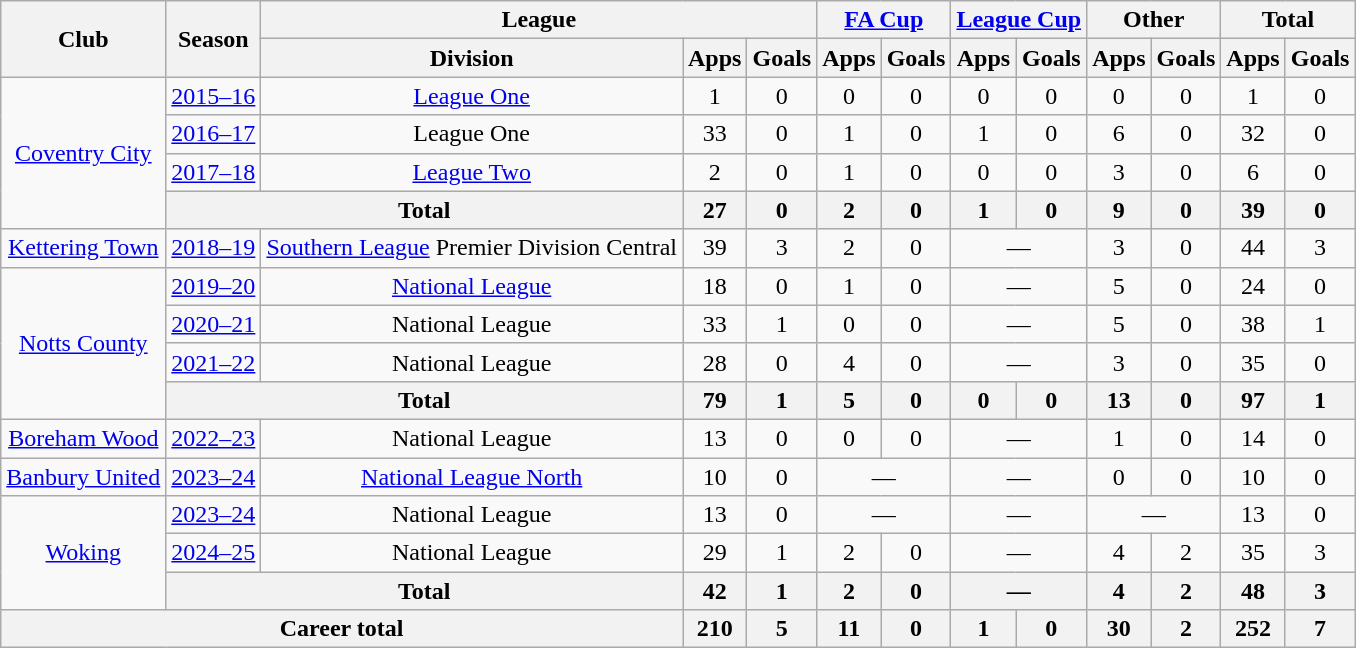<table class="wikitable" style="text-align: center">
<tr>
<th rowspan="2">Club</th>
<th rowspan="2">Season</th>
<th colspan="3">League</th>
<th colspan="2"><a href='#'>FA Cup</a></th>
<th colspan="2"><a href='#'>League Cup</a></th>
<th colspan="2">Other</th>
<th colspan="2">Total</th>
</tr>
<tr>
<th>Division</th>
<th>Apps</th>
<th>Goals</th>
<th>Apps</th>
<th>Goals</th>
<th>Apps</th>
<th>Goals</th>
<th>Apps</th>
<th>Goals</th>
<th>Apps</th>
<th>Goals</th>
</tr>
<tr>
<td rowspan="4"><a href='#'>Coventry City</a></td>
<td><a href='#'>2015–16</a></td>
<td><a href='#'>League One</a></td>
<td>1</td>
<td>0</td>
<td>0</td>
<td>0</td>
<td>0</td>
<td>0</td>
<td>0</td>
<td>0</td>
<td>1</td>
<td>0</td>
</tr>
<tr>
<td><a href='#'>2016–17</a></td>
<td>League One</td>
<td>33</td>
<td>0</td>
<td>1</td>
<td>0</td>
<td>1</td>
<td>0</td>
<td>6</td>
<td>0</td>
<td>32</td>
<td>0</td>
</tr>
<tr>
<td><a href='#'>2017–18</a></td>
<td><a href='#'>League Two</a></td>
<td>2</td>
<td>0</td>
<td>1</td>
<td>0</td>
<td>0</td>
<td>0</td>
<td>3</td>
<td>0</td>
<td>6</td>
<td>0</td>
</tr>
<tr>
<th colspan="2">Total</th>
<th>27</th>
<th>0</th>
<th>2</th>
<th>0</th>
<th>1</th>
<th>0</th>
<th>9</th>
<th>0</th>
<th>39</th>
<th>0</th>
</tr>
<tr>
<td><a href='#'>Kettering Town</a></td>
<td><a href='#'>2018–19</a></td>
<td><a href='#'>Southern League</a> Premier Division Central</td>
<td>39</td>
<td>3</td>
<td>2</td>
<td>0</td>
<td colspan="2">—</td>
<td>3</td>
<td>0</td>
<td>44</td>
<td>3</td>
</tr>
<tr>
<td rowspan="4"><a href='#'>Notts County</a></td>
<td><a href='#'>2019–20</a></td>
<td><a href='#'>National League</a></td>
<td>18</td>
<td>0</td>
<td>1</td>
<td>0</td>
<td colspan="2">—</td>
<td>5</td>
<td>0</td>
<td>24</td>
<td>0</td>
</tr>
<tr>
<td><a href='#'>2020–21</a></td>
<td>National League</td>
<td>33</td>
<td>1</td>
<td>0</td>
<td>0</td>
<td colspan="2">—</td>
<td>5</td>
<td>0</td>
<td>38</td>
<td>1</td>
</tr>
<tr>
<td><a href='#'>2021–22</a></td>
<td>National League</td>
<td>28</td>
<td>0</td>
<td>4</td>
<td>0</td>
<td colspan="2">—</td>
<td>3</td>
<td>0</td>
<td>35</td>
<td>0</td>
</tr>
<tr>
<th colspan="2">Total</th>
<th>79</th>
<th>1</th>
<th>5</th>
<th>0</th>
<th>0</th>
<th>0</th>
<th>13</th>
<th>0</th>
<th>97</th>
<th>1</th>
</tr>
<tr>
<td><a href='#'>Boreham Wood</a></td>
<td><a href='#'>2022–23</a></td>
<td>National League</td>
<td>13</td>
<td>0</td>
<td>0</td>
<td>0</td>
<td colspan="2">—</td>
<td>1</td>
<td>0</td>
<td>14</td>
<td>0</td>
</tr>
<tr>
<td><a href='#'>Banbury United</a></td>
<td><a href='#'>2023–24</a></td>
<td><a href='#'>National League North</a></td>
<td>10</td>
<td>0</td>
<td colspan="2">—</td>
<td colspan="2">—</td>
<td>0</td>
<td>0</td>
<td>10</td>
<td>0</td>
</tr>
<tr>
<td rowspan="3"><a href='#'>Woking</a></td>
<td><a href='#'>2023–24</a></td>
<td>National League</td>
<td>13</td>
<td>0</td>
<td colspan="2">—</td>
<td colspan="2">—</td>
<td colspan="2">—</td>
<td>13</td>
<td>0</td>
</tr>
<tr>
<td><a href='#'>2024–25</a></td>
<td>National League</td>
<td>29</td>
<td>1</td>
<td>2</td>
<td>0</td>
<td colspan=2>—</td>
<td>4</td>
<td>2</td>
<td>35</td>
<td>3</td>
</tr>
<tr>
<th colspan="2">Total</th>
<th>42</th>
<th>1</th>
<th>2</th>
<th>0</th>
<th colspan=2>—</th>
<th>4</th>
<th>2</th>
<th>48</th>
<th>3</th>
</tr>
<tr>
<th colspan="3">Career total</th>
<th>210</th>
<th>5</th>
<th>11</th>
<th>0</th>
<th>1</th>
<th>0</th>
<th>30</th>
<th>2</th>
<th>252</th>
<th>7</th>
</tr>
</table>
